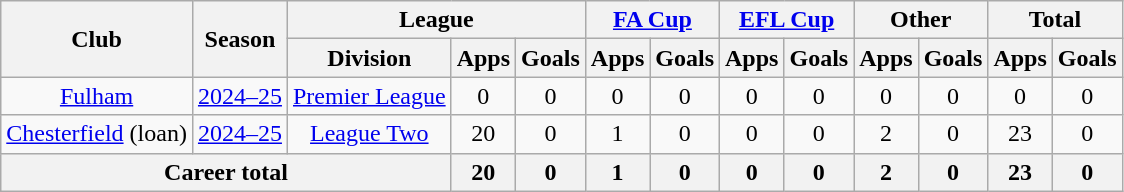<table class=wikitable style=text-align:center>
<tr>
<th rowspan=2>Club</th>
<th rowspan=2>Season</th>
<th colspan=3>League</th>
<th colspan=2><a href='#'>FA Cup</a></th>
<th colspan=2><a href='#'>EFL Cup</a></th>
<th colspan=2>Other</th>
<th colspan=2>Total</th>
</tr>
<tr>
<th>Division</th>
<th>Apps</th>
<th>Goals</th>
<th>Apps</th>
<th>Goals</th>
<th>Apps</th>
<th>Goals</th>
<th>Apps</th>
<th>Goals</th>
<th>Apps</th>
<th>Goals</th>
</tr>
<tr>
<td><a href='#'>Fulham</a></td>
<td><a href='#'>2024–25</a></td>
<td><a href='#'>Premier League</a></td>
<td>0</td>
<td>0</td>
<td>0</td>
<td>0</td>
<td>0</td>
<td>0</td>
<td>0</td>
<td>0</td>
<td>0</td>
<td>0</td>
</tr>
<tr>
<td><a href='#'>Chesterfield</a> (loan)</td>
<td><a href='#'>2024–25</a></td>
<td><a href='#'>League Two</a></td>
<td>20</td>
<td>0</td>
<td>1</td>
<td>0</td>
<td>0</td>
<td>0</td>
<td>2</td>
<td>0</td>
<td>23</td>
<td>0</td>
</tr>
<tr>
<th colspan="3">Career total</th>
<th>20</th>
<th>0</th>
<th>1</th>
<th>0</th>
<th>0</th>
<th>0</th>
<th>2</th>
<th>0</th>
<th>23</th>
<th>0</th>
</tr>
</table>
